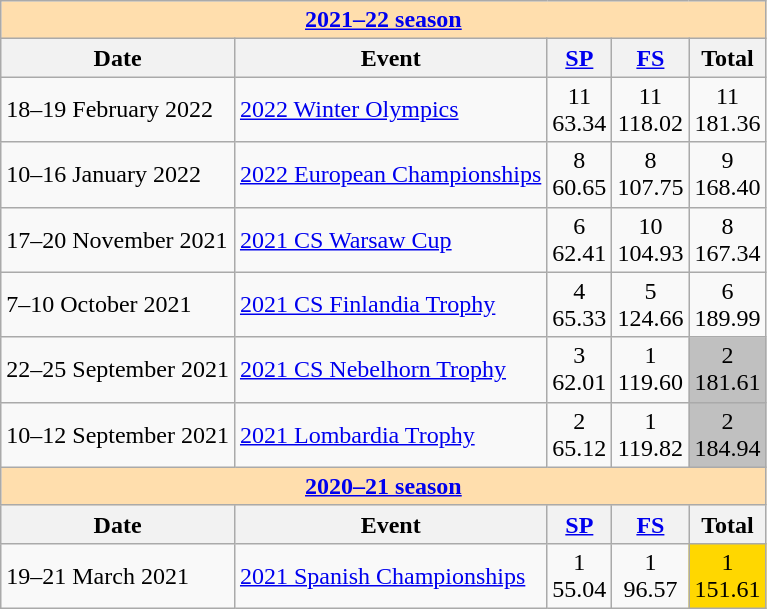<table class="wikitable">
<tr>
<th style="background-color: #ffdead;" colspan=5><a href='#'>2021–22 season</a></th>
</tr>
<tr>
<th>Date</th>
<th>Event</th>
<th><a href='#'>SP</a></th>
<th><a href='#'>FS</a></th>
<th>Total</th>
</tr>
<tr>
<td>18–19 February 2022</td>
<td><a href='#'>2022 Winter Olympics</a></td>
<td align=center>11 <br> 63.34</td>
<td align=center>11 <br> 118.02</td>
<td align=center>11 <br> 181.36</td>
</tr>
<tr>
<td>10–16 January 2022</td>
<td><a href='#'>2022 European Championships</a></td>
<td align=center>8 <br> 60.65</td>
<td align=center>8 <br> 107.75</td>
<td align=center>9 <br> 168.40</td>
</tr>
<tr>
<td>17–20 November 2021</td>
<td><a href='#'>2021 CS Warsaw Cup</a></td>
<td align=center>6 <br> 62.41</td>
<td align=center>10 <br> 104.93</td>
<td align=center>8 <br> 167.34</td>
</tr>
<tr>
<td>7–10 October 2021</td>
<td><a href='#'>2021 CS Finlandia Trophy</a></td>
<td align=center>4 <br> 65.33</td>
<td align=center>5 <br> 124.66</td>
<td align=center>6 <br> 189.99</td>
</tr>
<tr>
<td>22–25 September 2021</td>
<td><a href='#'>2021 CS Nebelhorn Trophy</a></td>
<td align=center>3 <br> 62.01</td>
<td align=center>1 <br> 119.60</td>
<td align=center bgcolor=silver>2 <br> 181.61</td>
</tr>
<tr>
<td>10–12 September 2021</td>
<td><a href='#'>2021 Lombardia Trophy</a></td>
<td align=center>2 <br> 65.12</td>
<td align=center>1 <br> 119.82</td>
<td align=center bgcolor=silver>2 <br> 184.94</td>
</tr>
<tr>
<th style="background-color: #ffdead;" colspan=5><a href='#'>2020–21 season</a></th>
</tr>
<tr>
<th>Date</th>
<th>Event</th>
<th><a href='#'>SP</a></th>
<th><a href='#'>FS</a></th>
<th>Total</th>
</tr>
<tr>
<td>19–21 March 2021</td>
<td><a href='#'>2021 Spanish Championships</a></td>
<td align=center>1 <br> 55.04</td>
<td align=center>1 <br> 96.57</td>
<td align=center bgcolor=gold>1 <br> 151.61</td>
</tr>
</table>
